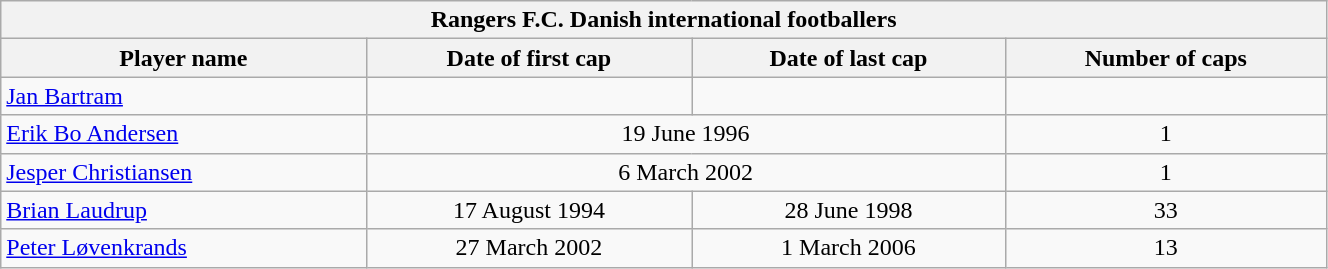<table class="wikitable plainrowheaders" style="width: 70%;">
<tr>
<th colspan=5>Rangers F.C. Danish international footballers </th>
</tr>
<tr>
<th scope="col">Player name</th>
<th scope="col">Date of first cap</th>
<th scope="col">Date of last cap</th>
<th scope="col">Number of caps</th>
</tr>
<tr>
<td><a href='#'>Jan Bartram</a></td>
<td align="center"></td>
<td align="center"></td>
<td align="center"></td>
</tr>
<tr>
<td><a href='#'>Erik Bo Andersen</a></td>
<td align="center"  colspan="2">19 June 1996</td>
<td align="center">1</td>
</tr>
<tr>
<td><a href='#'>Jesper Christiansen</a></td>
<td align="center"  colspan="2">6 March 2002</td>
<td align="center">1</td>
</tr>
<tr>
<td><a href='#'>Brian Laudrup</a></td>
<td align="center">17 August 1994</td>
<td align="center">28 June 1998</td>
<td align="center">33</td>
</tr>
<tr>
<td><a href='#'>Peter Løvenkrands</a></td>
<td align="center">27 March 2002</td>
<td align="center">1 March 2006</td>
<td align="center">13</td>
</tr>
</table>
